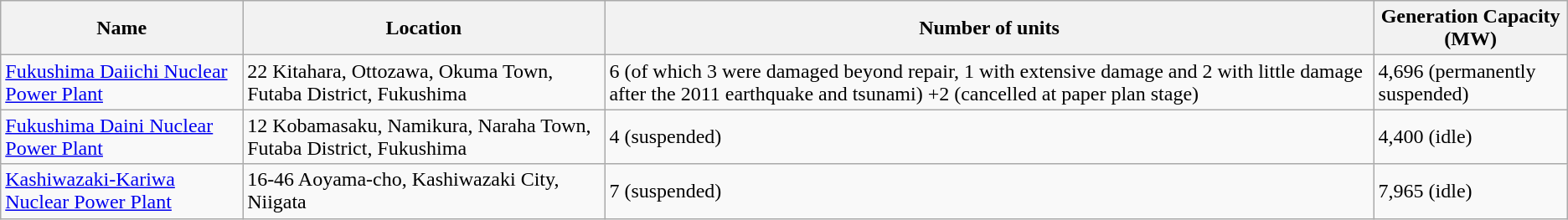<table class="wikitable">
<tr>
<th>Name</th>
<th>Location</th>
<th>Number of units</th>
<th>Generation Capacity (MW)</th>
</tr>
<tr>
<td><a href='#'>Fukushima Daiichi Nuclear Power Plant</a></td>
<td>22 Kitahara, Ottozawa, Okuma Town, Futaba District, Fukushima</td>
<td>6 (of which 3 were damaged beyond repair, 1 with extensive damage and 2 with little damage after the 2011 earthquake and tsunami) +2 (cancelled at paper plan stage)</td>
<td>4,696 (permanently suspended)</td>
</tr>
<tr>
<td><a href='#'>Fukushima Daini Nuclear Power Plant</a></td>
<td>12 Kobamasaku, Namikura, Naraha Town, Futaba District, Fukushima</td>
<td>4 (suspended)</td>
<td>4,400 (idle)</td>
</tr>
<tr>
<td><a href='#'>Kashiwazaki-Kariwa Nuclear Power Plant</a></td>
<td>16-46 Aoyama-cho, Kashiwazaki City, Niigata</td>
<td>7 (suspended)</td>
<td>7,965 (idle)</td>
</tr>
</table>
